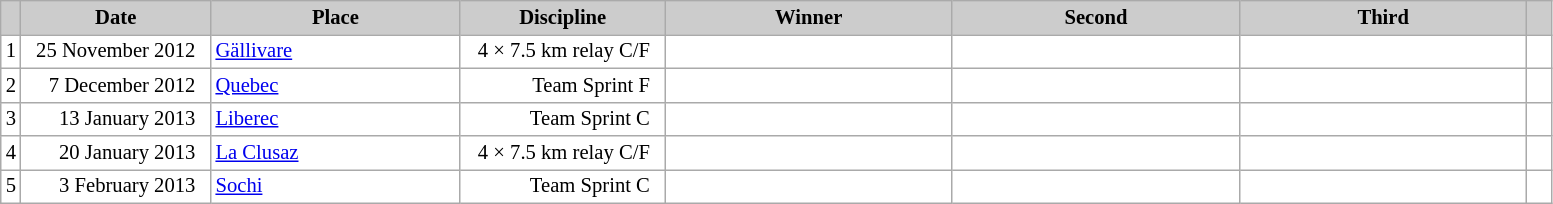<table class="wikitable plainrowheaders" style="background:#fff; font-size:86%; line-height:16px; border:grey solid 1px; border-collapse:collapse;">
<tr style="background:#ccc; text-align:center;">
<th scope="col" style="background:#ccc; width=20 px;"></th>
<th scope="col" style="background:#ccc; width:120px;">Date</th>
<th scope="col" style="background:#ccc; width:160px;">Place</th>
<th scope="col" style="background:#ccc; width:130px;">Discipline</th>
<th scope="col" style="background:#ccc; width:185px;">Winner</th>
<th scope="col" style="background:#ccc; width:185px;">Second</th>
<th scope="col" style="background:#ccc; width:185px;">Third</th>
<th scope="col" style="background:#ccc; width:10px;"></th>
</tr>
<tr>
<td align=center>1</td>
<td align=right>25 November 2012  </td>
<td> <a href='#'>Gällivare</a></td>
<td align=right>4 × 7.5 km relay C/F  </td>
<td></td>
<td></td>
<td></td>
<td></td>
</tr>
<tr>
<td align=center>2</td>
<td align=right>7 December 2012  </td>
<td> <a href='#'>Quebec</a></td>
<td align=right>Team Sprint F  </td>
<td></td>
<td></td>
<td></td>
<td></td>
</tr>
<tr>
<td align=center>3</td>
<td align=right>13 January 2013  </td>
<td> <a href='#'>Liberec</a></td>
<td align=right>Team Sprint C  </td>
<td></td>
<td></td>
<td></td>
<td></td>
</tr>
<tr>
<td align=center>4</td>
<td align=right>20 January 2013  </td>
<td> <a href='#'>La Clusaz</a></td>
<td align=right>4 × 7.5 km relay C/F  </td>
<td></td>
<td></td>
<td></td>
<td></td>
</tr>
<tr>
<td align=center>5</td>
<td align=right>3 February 2013  </td>
<td> <a href='#'>Sochi</a></td>
<td align=right>Team Sprint C  </td>
<td></td>
<td></td>
<td></td>
<td></td>
</tr>
</table>
